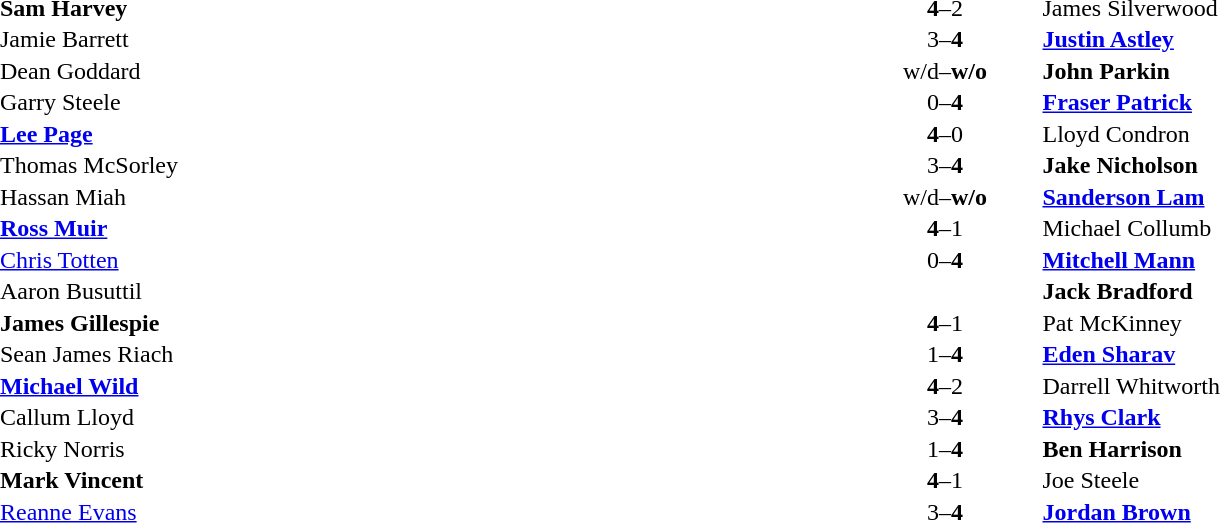<table width="100%" cellspacing="1">
<tr>
<th width=45%></th>
<th width=10%></th>
<th width=45%></th>
</tr>
<tr>
<td> <strong>Sam Harvey</strong></td>
<td align="center"><strong>4</strong>–2</td>
<td> James Silverwood</td>
</tr>
<tr>
<td> Jamie Barrett</td>
<td align="center">3–<strong>4</strong></td>
<td> <strong><a href='#'>Justin Astley</a></strong></td>
</tr>
<tr>
<td> Dean Goddard</td>
<td align="center">w/d–<strong>w/o</strong></td>
<td> <strong>John Parkin</strong></td>
</tr>
<tr>
<td> Garry Steele</td>
<td align="center">0–<strong>4</strong></td>
<td> <strong><a href='#'>Fraser Patrick</a></strong></td>
</tr>
<tr>
<td> <strong><a href='#'>Lee Page</a></strong></td>
<td align="center"><strong>4</strong>–0</td>
<td> Lloyd Condron</td>
</tr>
<tr>
<td> Thomas McSorley</td>
<td align="center">3–<strong>4</strong></td>
<td> <strong>Jake Nicholson</strong></td>
</tr>
<tr>
<td> Hassan Miah</td>
<td align="center">w/d–<strong>w/o</strong></td>
<td> <strong><a href='#'>Sanderson Lam</a></strong></td>
</tr>
<tr>
<td> <strong><a href='#'>Ross Muir</a></strong></td>
<td align="center"><strong>4</strong>–1</td>
<td> Michael Collumb</td>
</tr>
<tr>
<td> <a href='#'>Chris Totten</a></td>
<td align="center">0–<strong>4</strong></td>
<td> <strong><a href='#'>Mitchell Mann</a></strong></td>
</tr>
<tr>
<td> Aaron Busuttil</td>
<td align="center"></td>
<td> <strong>Jack Bradford</strong></td>
</tr>
<tr>
<td> <strong>James Gillespie</strong></td>
<td align="center"><strong>4</strong>–1</td>
<td> Pat McKinney</td>
</tr>
<tr>
<td> Sean James Riach</td>
<td align="center">1–<strong>4</strong></td>
<td> <strong><a href='#'>Eden Sharav</a></strong></td>
</tr>
<tr>
<td> <strong><a href='#'>Michael Wild</a></strong></td>
<td align="center"><strong>4</strong>–2</td>
<td> Darrell Whitworth</td>
</tr>
<tr>
<td> Callum Lloyd</td>
<td align="center">3–<strong>4</strong></td>
<td> <strong><a href='#'>Rhys Clark</a></strong></td>
</tr>
<tr>
<td> Ricky Norris</td>
<td align="center">1–<strong>4</strong></td>
<td> <strong>Ben Harrison</strong></td>
</tr>
<tr>
<td> <strong>Mark Vincent</strong></td>
<td align="center"><strong>4</strong>–1</td>
<td> Joe Steele</td>
</tr>
<tr>
<td> <a href='#'>Reanne Evans</a></td>
<td align="center">3–<strong>4</strong></td>
<td> <strong><a href='#'>Jordan Brown</a></strong></td>
</tr>
</table>
